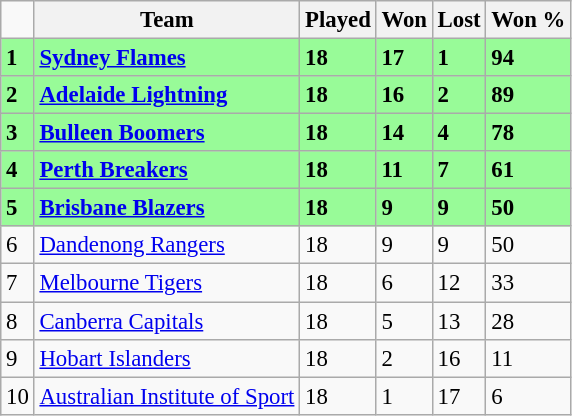<table class="wikitable" style="font-size:95%;">
<tr>
<td></td>
<th align=center><strong>Team</strong></th>
<th align=center><strong>Played</strong></th>
<th align=center><strong>Won</strong></th>
<th align=center><strong>Lost</strong></th>
<th align=center><strong>Won %</strong></th>
</tr>
<tr>
<td bgcolor="#98FB98"><strong>1</strong></td>
<td bgcolor="#98FB98"><strong><a href='#'>Sydney Flames</a></strong></td>
<td bgcolor="#98FB98"><strong>18</strong></td>
<td bgcolor="#98FB98"><strong>17</strong></td>
<td bgcolor="#98FB98"><strong>1</strong></td>
<td bgcolor="#98FB98"><strong>94</strong></td>
</tr>
<tr>
<td bgcolor="#98FB98"><strong>2</strong></td>
<td bgcolor="#98FB98"><strong><a href='#'>Adelaide Lightning</a></strong></td>
<td bgcolor="#98FB98"><strong>18</strong></td>
<td bgcolor="#98FB98"><strong>16</strong></td>
<td bgcolor="#98FB98"><strong>2</strong></td>
<td bgcolor="#98FB98"><strong>89</strong></td>
</tr>
<tr>
<td bgcolor="#98FB98"><strong>3</strong></td>
<td bgcolor="#98FB98"><strong><a href='#'>Bulleen Boomers</a></strong></td>
<td bgcolor="#98FB98"><strong>18</strong></td>
<td bgcolor="#98FB98"><strong>14</strong></td>
<td bgcolor="#98FB98"><strong>4</strong></td>
<td bgcolor="#98FB98"><strong>78</strong></td>
</tr>
<tr>
<td bgcolor="#98FB98"><strong>4</strong></td>
<td bgcolor="#98FB98"><strong><a href='#'>Perth Breakers</a></strong></td>
<td bgcolor="#98FB98"><strong>18</strong></td>
<td bgcolor="#98FB98"><strong>11</strong></td>
<td bgcolor="#98FB98"><strong>7</strong></td>
<td bgcolor="#98FB98"><strong>61</strong></td>
</tr>
<tr>
<td bgcolor="#98FB98"><strong>5</strong></td>
<td bgcolor="#98FB98"><strong><a href='#'>Brisbane Blazers</a></strong></td>
<td bgcolor="#98FB98"><strong>18</strong></td>
<td bgcolor="#98FB98"><strong>9</strong></td>
<td bgcolor="#98FB98"><strong>9</strong></td>
<td bgcolor="#98FB98"><strong>50</strong></td>
</tr>
<tr>
<td>6</td>
<td><a href='#'>Dandenong Rangers</a></td>
<td>18</td>
<td>9</td>
<td>9</td>
<td>50</td>
</tr>
<tr>
<td>7</td>
<td><a href='#'>Melbourne Tigers</a></td>
<td>18</td>
<td>6</td>
<td>12</td>
<td>33</td>
</tr>
<tr>
<td>8</td>
<td><a href='#'>Canberra Capitals</a></td>
<td>18</td>
<td>5</td>
<td>13</td>
<td>28</td>
</tr>
<tr>
<td>9</td>
<td><a href='#'>Hobart Islanders</a></td>
<td>18</td>
<td>2</td>
<td>16</td>
<td>11</td>
</tr>
<tr>
<td>10</td>
<td><a href='#'>Australian Institute of Sport</a></td>
<td>18</td>
<td>1</td>
<td>17</td>
<td>6</td>
</tr>
</table>
